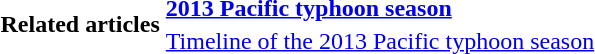<table>
<tr>
<td rowspan=4><strong>Related articles</strong></td>
<td><strong><a href='#'>2013 Pacific typhoon season</a></strong></td>
</tr>
<tr>
<td><a href='#'>Timeline of the 2013 Pacific typhoon season</a></td>
</tr>
</table>
